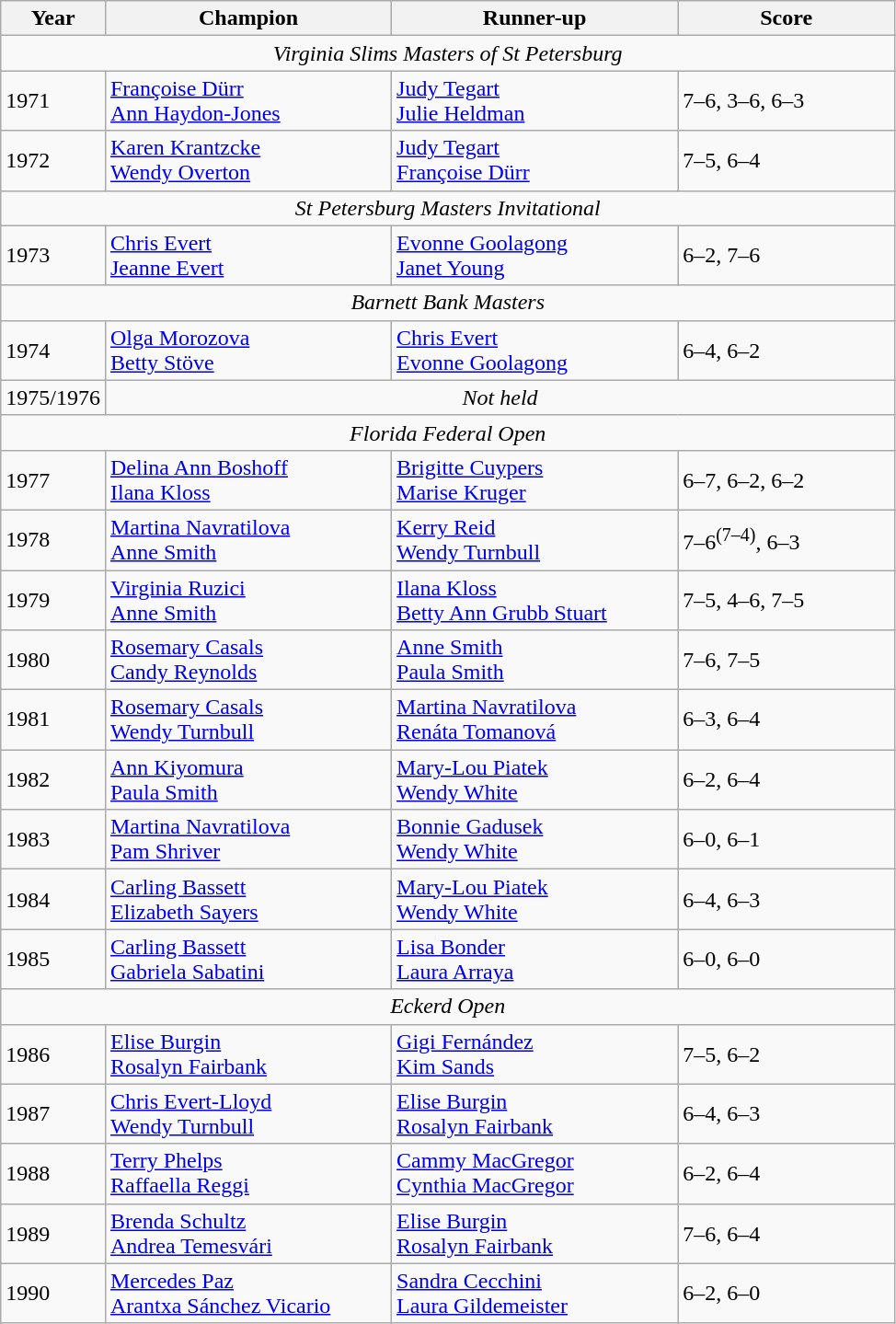<table class="wikitable">
<tr>
<th style="width:40px">Year</th>
<th style="width:200px">Champion</th>
<th style="width:200px">Runner-up</th>
<th style="width:150px">Score</th>
</tr>
<tr>
<td colspan=4 align=center><em>Virginia Slims Masters of St Petersburg</em></td>
</tr>
<tr>
<td>1971</td>
<td> <a href='#'>Françoise Dürr</a> <br>  <a href='#'>Ann Haydon-Jones</a></td>
<td> <a href='#'>Judy Tegart</a> <br>  <a href='#'>Julie Heldman</a></td>
<td>7–6, 3–6, 6–3</td>
</tr>
<tr>
<td>1972</td>
<td> <a href='#'>Karen Krantzcke</a> <br>  <a href='#'>Wendy Overton</a></td>
<td> <a href='#'>Judy Tegart</a> <br>  <a href='#'>Françoise Dürr</a></td>
<td>7–5, 6–4</td>
</tr>
<tr>
<td colspan=4 align=center><em>St Petersburg Masters Invitational</em></td>
</tr>
<tr>
<td>1973</td>
<td> <a href='#'>Chris Evert</a> <br>  <a href='#'>Jeanne Evert</a></td>
<td> <a href='#'>Evonne Goolagong</a> <br>  <a href='#'>Janet Young</a></td>
<td>6–2, 7–6</td>
</tr>
<tr>
<td colspan=4 align=center><em>Barnett Bank Masters</em></td>
</tr>
<tr>
<td>1974</td>
<td> <a href='#'>Olga Morozova</a> <br>  <a href='#'>Betty Stöve</a></td>
<td> <a href='#'>Chris Evert</a> <br>  <a href='#'>Evonne Goolagong</a></td>
<td>6–4, 6–2</td>
</tr>
<tr>
<td>1975/1976</td>
<td colspan=3 align=center><em>Not held</em></td>
</tr>
<tr>
<td colspan=4 align=center><em>Florida Federal Open</em></td>
</tr>
<tr>
<td>1977</td>
<td> <a href='#'>Delina Ann Boshoff</a> <br>  <a href='#'>Ilana Kloss</a></td>
<td> <a href='#'>Brigitte Cuypers</a> <br>  <a href='#'>Marise Kruger</a></td>
<td>6–7, 6–2, 6–2</td>
</tr>
<tr>
<td>1978</td>
<td> <a href='#'>Martina Navratilova</a> <br>  <a href='#'>Anne Smith</a></td>
<td> <a href='#'>Kerry Reid</a> <br>  <a href='#'>Wendy Turnbull</a></td>
<td>7–6<sup>(7–4)</sup>, 6–3</td>
</tr>
<tr>
<td>1979</td>
<td> <a href='#'>Virginia Ruzici</a> <br>  <a href='#'>Anne Smith</a></td>
<td> <a href='#'>Ilana Kloss</a> <br>  <a href='#'>Betty Ann Grubb Stuart</a></td>
<td>7–5, 4–6, 7–5</td>
</tr>
<tr>
<td>1980</td>
<td> <a href='#'>Rosemary Casals</a> <br>  <a href='#'>Candy Reynolds</a></td>
<td> <a href='#'>Anne Smith</a> <br>  <a href='#'>Paula Smith</a></td>
<td>7–6, 7–5</td>
</tr>
<tr>
<td>1981</td>
<td> <a href='#'>Rosemary Casals</a> <br>  <a href='#'>Wendy Turnbull</a></td>
<td> <a href='#'>Martina Navratilova</a> <br>  <a href='#'>Renáta Tomanová</a></td>
<td>6–3, 6–4</td>
</tr>
<tr>
<td>1982</td>
<td> <a href='#'>Ann Kiyomura</a> <br>  <a href='#'>Paula Smith</a></td>
<td> <a href='#'>Mary-Lou Piatek</a> <br>  <a href='#'>Wendy White</a></td>
<td>6–2, 6–4</td>
</tr>
<tr>
<td>1983</td>
<td> <a href='#'>Martina Navratilova</a> <br>  <a href='#'>Pam Shriver</a></td>
<td> <a href='#'>Bonnie Gadusek</a> <br>  <a href='#'>Wendy White</a></td>
<td>6–0, 6–1</td>
</tr>
<tr>
<td>1984</td>
<td> <a href='#'>Carling Bassett</a> <br>  <a href='#'>Elizabeth Sayers</a></td>
<td> <a href='#'>Mary-Lou Piatek</a> <br>  <a href='#'>Wendy White</a></td>
<td>6–4, 6–3</td>
</tr>
<tr>
<td>1985</td>
<td> <a href='#'>Carling Bassett</a> <br>  <a href='#'>Gabriela Sabatini</a></td>
<td> <a href='#'>Lisa Bonder</a> <br>  <a href='#'>Laura Arraya</a></td>
<td>6–0, 6–0</td>
</tr>
<tr>
<td colspan=4 align=center><em>Eckerd Open</em></td>
</tr>
<tr>
<td>1986</td>
<td> <a href='#'>Elise Burgin</a> <br>  <a href='#'>Rosalyn Fairbank</a></td>
<td> <a href='#'>Gigi Fernández</a> <br>  <a href='#'>Kim Sands</a></td>
<td>7–5, 6–2</td>
</tr>
<tr>
<td>1987</td>
<td> <a href='#'>Chris Evert-Lloyd</a> <br>  <a href='#'>Wendy Turnbull</a></td>
<td> <a href='#'>Elise Burgin</a> <br>  <a href='#'>Rosalyn Fairbank</a></td>
<td>6–4, 6–3</td>
</tr>
<tr>
<td>1988</td>
<td> <a href='#'>Terry Phelps</a> <br>  <a href='#'>Raffaella Reggi</a></td>
<td> <a href='#'>Cammy MacGregor</a> <br>  <a href='#'>Cynthia MacGregor</a></td>
<td>6–2, 6–4</td>
</tr>
<tr>
<td>1989</td>
<td> <a href='#'>Brenda Schultz</a> <br>  <a href='#'>Andrea Temesvári</a></td>
<td> <a href='#'>Elise Burgin</a> <br>  <a href='#'>Rosalyn Fairbank</a></td>
<td>7–6, 6–4</td>
</tr>
<tr>
<td>1990</td>
<td> <a href='#'>Mercedes Paz</a> <br>  <a href='#'>Arantxa Sánchez Vicario</a></td>
<td> <a href='#'>Sandra Cecchini</a> <br>  <a href='#'>Laura Gildemeister</a></td>
<td>6–2, 6–0</td>
</tr>
</table>
